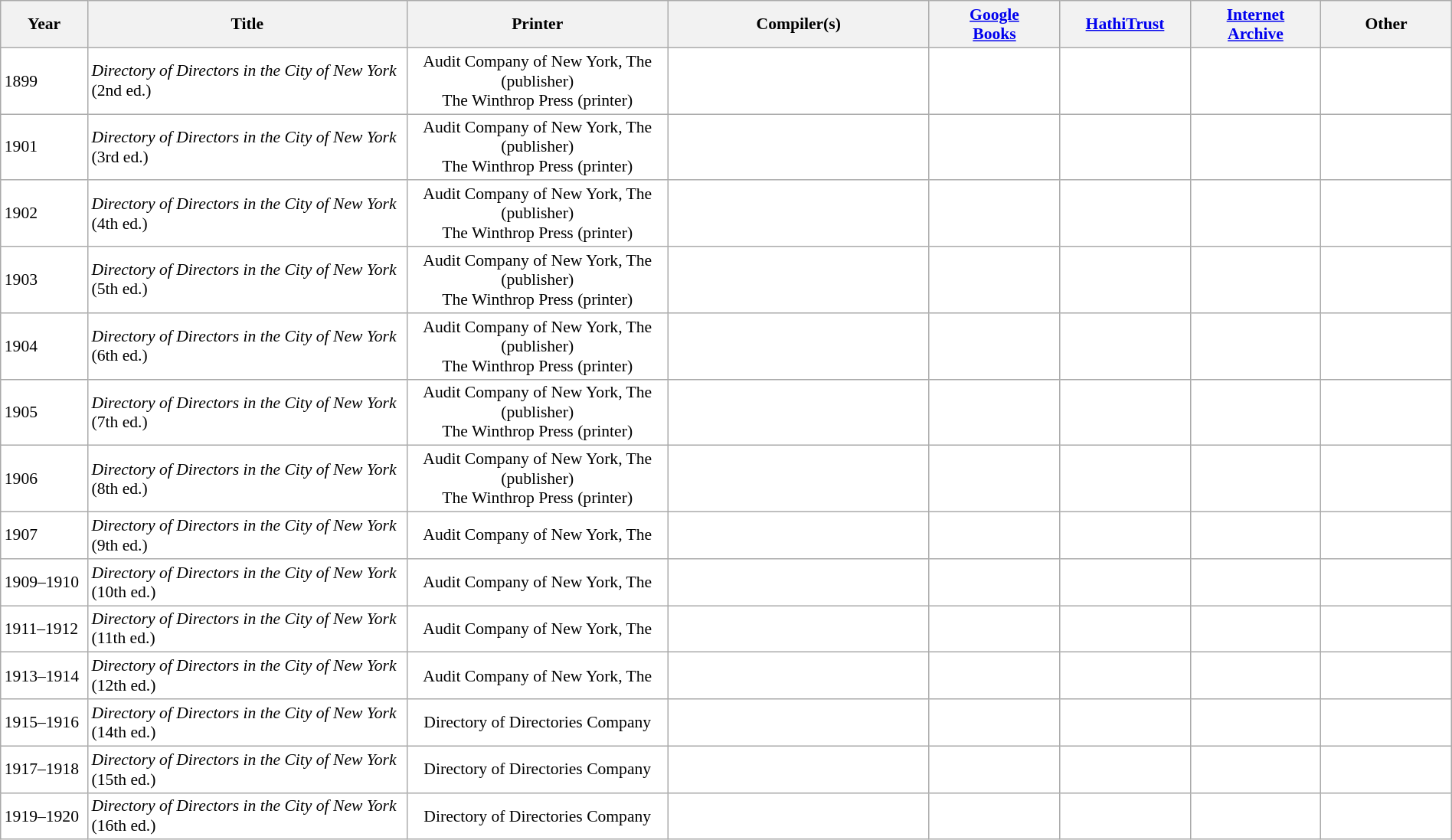<table class="wikitable collapsible sortable" border="0" cellpadding="1" style="color:black; background-color: #FFFFFF; font-size: 90%; width:100%">
<tr>
<th>Year</th>
<th>Title</th>
<th>Printer</th>
<th>Compiler(s)</th>
<th><a href='#'>Google<br>Books</a></th>
<th><a href='#'>HathiTrust</a></th>
<th><a href='#'>Internet<br>Archive</a></th>
<th>Other</th>
</tr>
<tr>
<td width="6%">1899</td>
<td width="22%" data-sort-value="directory 1899"><em>Directory of Directors in the City of New York</em> (2nd ed.)</td>
<td style="text-align:center" width="18%" data-sort-value="audit 1899">Audit Company of New York, The (publisher)<br>The Winthrop Press (printer)</td>
<td style="text-align:center" width="18%"></td>
<td style="text-align:center" width="9%"></td>
<td style="text-align:center" width="9%"><br></td>
<td style="text-align:center" width="9%"></td>
<td style="text-align:center" width="9%"></td>
</tr>
<tr>
<td width="6%">1901</td>
<td width="22%" data-sort-value="directory 1901"><em>Directory of Directors in the City of New York</em> (3rd ed.)</td>
<td style="text-align:center" width="18%" data-sort-value="audit 1901">Audit Company of New York, The (publisher)<br>The Winthrop Press (printer)</td>
<td style="text-align:center" width="18%"></td>
<td style="text-align:center" width="9%"></td>
<td style="text-align:center" width="9%"></td>
<td style="text-align:center" width="9%"></td>
<td style="text-align:center" width="9%"></td>
</tr>
<tr>
<td width="6%">1902</td>
<td width="22%" data-sort-value="directory 1902"><em>Directory of Directors in the City of New York</em> (4th ed.)</td>
<td style="text-align:center" width="18%" data-sort-value="audit 1902">Audit Company of New York, The (publisher)<br>The Winthrop Press (printer)</td>
<td style="text-align:center" width="18%"></td>
<td style="text-align:center" width="9%"></td>
<td style="text-align:center" width="9%"></td>
<td style="text-align:center" width="9%"></td>
<td style="text-align:center" width="9%"></td>
</tr>
<tr>
<td width="6%">1903</td>
<td width="22%" data-sort-value="directory 1903"><em>Directory of Directors in the City of New York</em> (5th ed.)</td>
<td style="text-align:center" width="18%" data-sort-value="audit 1903">Audit Company of New York, The (publisher)<br>The Winthrop Press (printer)</td>
<td style="text-align:center" width="18%"></td>
<td style="text-align:center" width="9%"></td>
<td style="text-align:center" width="9%"><br></td>
<td style="text-align:center" width="9%"></td>
<td style="text-align:center" width="9%"></td>
</tr>
<tr>
<td width="6%">1904</td>
<td width="22%" data-sort-value="directory 1904"><em>Directory of Directors in the City of New York</em> (6th ed.)</td>
<td style="text-align:center" width="18%" data-sort-value="audit 1904">Audit Company of New York, The (publisher)<br>The Winthrop Press (printer)</td>
<td style="text-align:center" width="18%"></td>
<td style="text-align:center" width="9%"></td>
<td style="text-align:center" width="9%"></td>
<td style="text-align:center" width="9%"></td>
<td style="text-align:center" width="9%"></td>
</tr>
<tr>
<td width="6%">1905</td>
<td width="22%" data-sort-value="directory 1905"><em>Directory of Directors in the City of New York</em> (7th ed.)</td>
<td style="text-align:center" width="18%" data-sort-value="audit 1905">Audit Company of New York, The (publisher)<br>The Winthrop Press (printer)</td>
<td style="text-align:center" width="18%"></td>
<td style="text-align:center" width="9%"></td>
<td style="text-align:center" width="9%"><br></td>
<td style="text-align:center" width="9%"></td>
<td style="text-align:center" width="9%"></td>
</tr>
<tr>
<td width="6%">1906</td>
<td width="22%" data-sort-value="directory 1906"><em>Directory of Directors in the City of New York</em> (8th ed.)</td>
<td style="text-align:center" width="18%" data-sort-value="audit 1906">Audit Company of New York, The (publisher)<br>The Winthrop Press (printer)</td>
<td style="text-align:center" width="18%"></td>
<td style="text-align:center" width="9%"></td>
<td style="text-align:center" width="9%"></td>
<td style="text-align:center" width="9%"></td>
<td style="text-align:center" width="9%"></td>
</tr>
<tr>
<td width="6%">1907</td>
<td width="22%" data-sort-value="directory 1907"><em>Directory of Directors in the City of New York</em> (9th ed.)</td>
<td style="text-align:center" width="18%" data-sort-value="audit 1907">Audit Company of New York, The</td>
<td style="text-align:center" width="18%"></td>
<td style="text-align:center" width="9%"></td>
<td style="text-align:center" width="9%"></td>
<td style="text-align:center" width="9%"></td>
<td style="text-align:center" width="9%"></td>
</tr>
<tr>
<td width="6%">1909–1910</td>
<td width="22%" data-sort-value="directory 1909"><em>Directory of Directors in the City of New York</em> (10th ed.)</td>
<td style="text-align:center" width="18%" data-sort-value="audit 1909">Audit Company of New York, The</td>
<td style="text-align:center" width="18%"></td>
<td style="text-align:center" width="9%"></td>
<td style="text-align:center" width="9%"><br></td>
<td style="text-align:center" width="9%"></td>
<td style="text-align:center" width="9%"></td>
</tr>
<tr>
<td width="6%">1911–1912</td>
<td width="22%" data-sort-value="directory 1911"><em>Directory of Directors in the City of New York</em> (11th ed.)</td>
<td style="text-align:center" width="18%" data-sort-value="audit 1911">Audit Company of New York, The</td>
<td style="text-align:center" width="18%"></td>
<td style="text-align:center" width="9%"></td>
<td style="text-align:center" width="9%"><br></td>
<td style="text-align:center" width="9%"></td>
<td style="text-align:center" width="9%"></td>
</tr>
<tr>
<td width="6%">1913–1914</td>
<td width="22%" data-sort-value="directory 1913"><em>Directory of Directors in the City of New York</em> (12th ed.)</td>
<td style="text-align:center" width="18%" data-sort-value="audit 1913">Audit Company of New York, The</td>
<td style="text-align:center" width="18%"></td>
<td style="text-align:center" width="9%"><br></td>
<td style="text-align:center" width="9%"><br></td>
<td style="text-align:center" width="9%"></td>
<td style="text-align:center" width="9%"></td>
</tr>
<tr>
<td width="6%">1915–1916</td>
<td width="22%"><em>Directory of Directors in the City of New York</em> (14th ed.)</td>
<td style="text-align:center" width="18%" data-sort-value="directory 1915">Directory of Directories Company</td>
<td style="text-align:center" width="18%"></td>
<td style="text-align:center" width="9%"><br><br></td>
<td style="text-align:center" width="9%"><br><br></td>
<td style="text-align:center" width="9%"></td>
<td style="text-align:center" width="9%"></td>
</tr>
<tr>
<td width="6%">1917–1918</td>
<td width="22%"><em>Directory of Directors in the City of New York</em> (15th ed.)</td>
<td style="text-align:center" width="18%" data-sort-value="directory 1917">Directory of Directories Company</td>
<td style="text-align:center" width="18%"></td>
<td style="text-align:center" width="9%"></td>
<td style="text-align:center" width="9%"></td>
<td style="text-align:center" width="9%"></td>
<td style="text-align:center" width="9%"></td>
</tr>
<tr>
<td width="6%">1919–1920</td>
<td width="22%"><em>Directory of Directors in the City of New York</em> (16th ed.)</td>
<td style="text-align:center" width="18%" data-sort-value="directory 1919">Directory of Directories Company</td>
<td style="text-align:center" width="18%"></td>
<td style="text-align:center" width="9%"></td>
<td style="text-align:center" width="9%"></td>
<td style="text-align:center" width="9%"></td>
<td style="text-align:center" width="9%"></td>
</tr>
</table>
